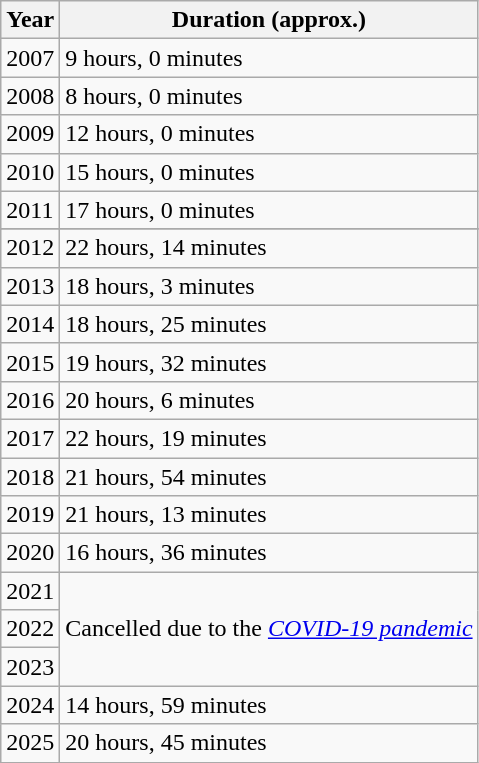<table class="wikitable sortable">
<tr>
<th>Year</th>
<th>Duration (approx.)</th>
</tr>
<tr>
<td>2007</td>
<td>9 hours, 0 minutes</td>
</tr>
<tr>
<td>2008</td>
<td>8 hours, 0 minutes</td>
</tr>
<tr>
<td>2009</td>
<td>12 hours, 0 minutes</td>
</tr>
<tr>
<td>2010</td>
<td>15 hours, 0 minutes</td>
</tr>
<tr>
<td>2011</td>
<td>17 hours, 0 minutes</td>
</tr>
<tr>
</tr>
<tr>
<td>2012</td>
<td>22 hours, 14 minutes</td>
</tr>
<tr>
<td>2013</td>
<td>18 hours, 3 minutes</td>
</tr>
<tr>
<td>2014</td>
<td>18 hours, 25 minutes</td>
</tr>
<tr>
<td>2015</td>
<td>19 hours, 32 minutes</td>
</tr>
<tr>
<td>2016</td>
<td>20 hours, 6 minutes</td>
</tr>
<tr>
<td>2017</td>
<td>22 hours, 19 minutes</td>
</tr>
<tr>
<td>2018</td>
<td>21 hours, 54 minutes</td>
</tr>
<tr>
<td>2019</td>
<td>21 hours, 13 minutes</td>
</tr>
<tr>
<td>2020</td>
<td>16 hours, 36 minutes</td>
</tr>
<tr>
<td>2021</td>
<td rowspan="3">Cancelled due to the <em><a href='#'>COVID-19 pandemic</a></em></td>
</tr>
<tr>
<td>2022</td>
</tr>
<tr>
<td>2023</td>
</tr>
<tr>
<td>2024</td>
<td>14 hours, 59 minutes</td>
</tr>
<tr>
<td>2025</td>
<td>20 hours, 45 minutes</td>
</tr>
</table>
